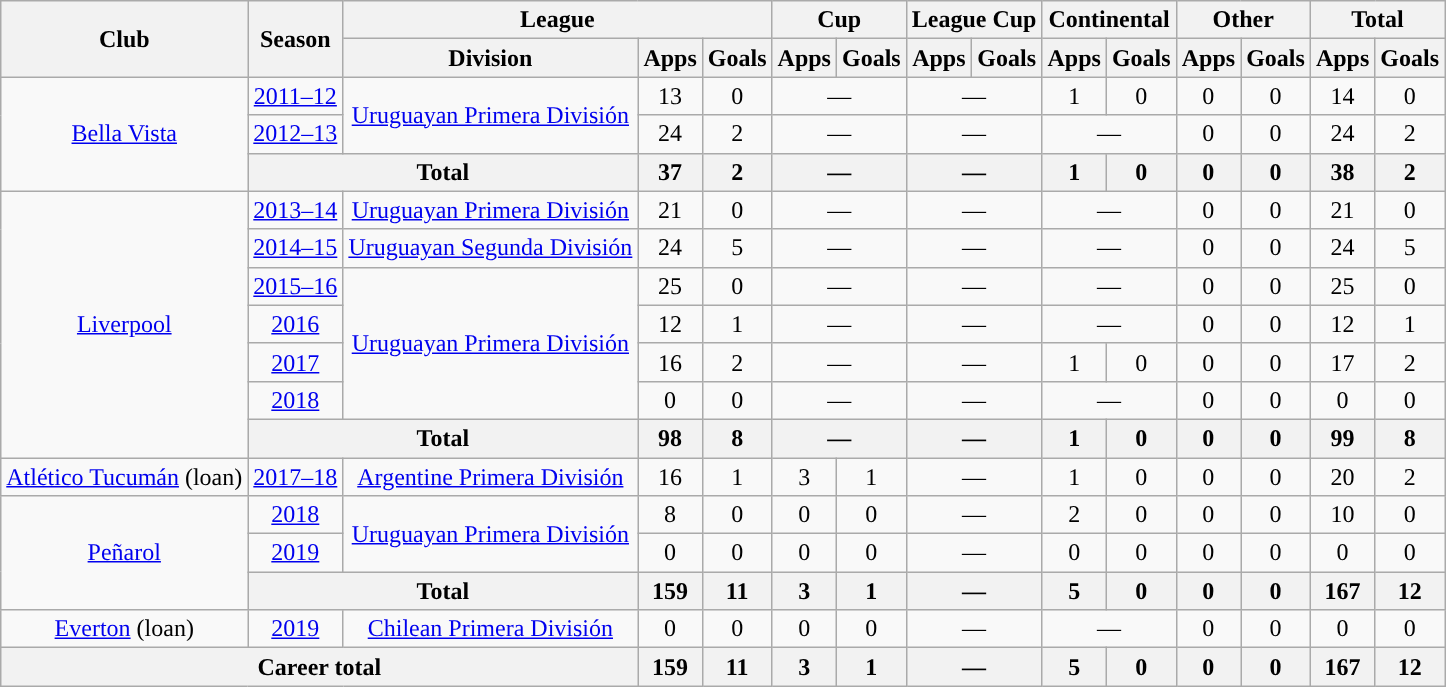<table class="wikitable" style="text-align:center">
<tr>
<th rowspan="2">Club</th>
<th rowspan="2">Season</th>
<th colspan="3">League</th>
<th colspan="2">Cup</th>
<th colspan="2">League Cup</th>
<th colspan="2">Continental</th>
<th colspan="2">Other</th>
<th colspan="2">Total</th>
</tr>
<tr>
<th>Division</th>
<th>Apps</th>
<th>Goals</th>
<th>Apps</th>
<th>Goals</th>
<th>Apps</th>
<th>Goals</th>
<th>Apps</th>
<th>Goals</th>
<th>Apps</th>
<th>Goals</th>
<th>Apps</th>
<th>Goals</th>
</tr>
<tr>
<td rowspan="3"><a href='#'>Bella Vista</a></td>
<td><a href='#'>2011–12</a></td>
<td rowspan="2"><a href='#'>Uruguayan Primera División</a></td>
<td>13</td>
<td>0</td>
<td colspan="2">—</td>
<td colspan="2">—</td>
<td>1</td>
<td>0</td>
<td>0</td>
<td>0</td>
<td>14</td>
<td>0</td>
</tr>
<tr>
<td><a href='#'>2012–13</a></td>
<td>24</td>
<td>2</td>
<td colspan="2">—</td>
<td colspan="2">—</td>
<td colspan="2">—</td>
<td>0</td>
<td>0</td>
<td>24</td>
<td>2</td>
</tr>
<tr>
<th colspan="2">Total</th>
<th>37</th>
<th>2</th>
<th colspan="2">—</th>
<th colspan="2">—</th>
<th>1</th>
<th>0</th>
<th>0</th>
<th>0</th>
<th>38</th>
<th>2</th>
</tr>
<tr>
<td rowspan="7"><a href='#'>Liverpool</a></td>
<td><a href='#'>2013–14</a></td>
<td rowspan="1"><a href='#'>Uruguayan Primera División</a></td>
<td>21</td>
<td>0</td>
<td colspan="2">—</td>
<td colspan="2">—</td>
<td colspan="2">—</td>
<td>0</td>
<td>0</td>
<td>21</td>
<td>0</td>
</tr>
<tr>
<td><a href='#'>2014–15</a></td>
<td rowspan="1"><a href='#'>Uruguayan Segunda División</a></td>
<td>24</td>
<td>5</td>
<td colspan="2">—</td>
<td colspan="2">—</td>
<td colspan="2">—</td>
<td>0</td>
<td>0</td>
<td>24</td>
<td>5</td>
</tr>
<tr>
<td><a href='#'>2015–16</a></td>
<td rowspan="4"><a href='#'>Uruguayan Primera División</a></td>
<td>25</td>
<td>0</td>
<td colspan="2">—</td>
<td colspan="2">—</td>
<td colspan="2">—</td>
<td>0</td>
<td>0</td>
<td>25</td>
<td>0</td>
</tr>
<tr>
<td><a href='#'>2016</a></td>
<td>12</td>
<td>1</td>
<td colspan="2">—</td>
<td colspan="2">—</td>
<td colspan="2">—</td>
<td>0</td>
<td>0</td>
<td>12</td>
<td>1</td>
</tr>
<tr>
<td><a href='#'>2017</a></td>
<td>16</td>
<td>2</td>
<td colspan="2">—</td>
<td colspan="2">—</td>
<td>1</td>
<td>0</td>
<td>0</td>
<td>0</td>
<td>17</td>
<td>2</td>
</tr>
<tr>
<td><a href='#'>2018</a></td>
<td>0</td>
<td>0</td>
<td colspan="2">—</td>
<td colspan="2">—</td>
<td colspan="2">—</td>
<td>0</td>
<td>0</td>
<td>0</td>
<td>0</td>
</tr>
<tr>
<th colspan="2">Total</th>
<th>98</th>
<th>8</th>
<th colspan="2">—</th>
<th colspan="2">—</th>
<th>1</th>
<th>0</th>
<th>0</th>
<th>0</th>
<th>99</th>
<th>8</th>
</tr>
<tr>
<td rowspan="1"><a href='#'>Atlético Tucumán</a> (loan)</td>
<td><a href='#'>2017–18</a></td>
<td rowspan="1"><a href='#'>Argentine Primera División</a></td>
<td>16</td>
<td>1</td>
<td>3</td>
<td>1</td>
<td colspan="2">—</td>
<td>1</td>
<td>0</td>
<td>0</td>
<td>0</td>
<td>20</td>
<td>2</td>
</tr>
<tr>
<td rowspan="3"><a href='#'>Peñarol</a></td>
<td><a href='#'>2018</a></td>
<td rowspan="2"><a href='#'>Uruguayan Primera División</a></td>
<td>8</td>
<td>0</td>
<td>0</td>
<td>0</td>
<td colspan="2">—</td>
<td>2</td>
<td>0</td>
<td>0</td>
<td>0</td>
<td>10</td>
<td>0</td>
</tr>
<tr>
<td><a href='#'>2019</a></td>
<td>0</td>
<td>0</td>
<td>0</td>
<td>0</td>
<td colspan="2">—</td>
<td>0</td>
<td>0</td>
<td>0</td>
<td>0</td>
<td>0</td>
<td>0</td>
</tr>
<tr>
<th colspan="2">Total</th>
<th>159</th>
<th>11</th>
<th>3</th>
<th>1</th>
<th colspan="2">—</th>
<th>5</th>
<th>0</th>
<th>0</th>
<th>0</th>
<th>167</th>
<th>12</th>
</tr>
<tr>
<td rowspan="1"><a href='#'>Everton</a> (loan)</td>
<td><a href='#'>2019</a></td>
<td rowspan="1"><a href='#'>Chilean Primera División</a></td>
<td>0</td>
<td>0</td>
<td>0</td>
<td>0</td>
<td colspan="2">—</td>
<td colspan="2">—</td>
<td>0</td>
<td>0</td>
<td>0</td>
<td>0</td>
</tr>
<tr>
<th colspan="3">Career total</th>
<th>159</th>
<th>11</th>
<th>3</th>
<th>1</th>
<th colspan="2">—</th>
<th>5</th>
<th>0</th>
<th>0</th>
<th>0</th>
<th>167</th>
<th>12</th>
</tr>
</table>
